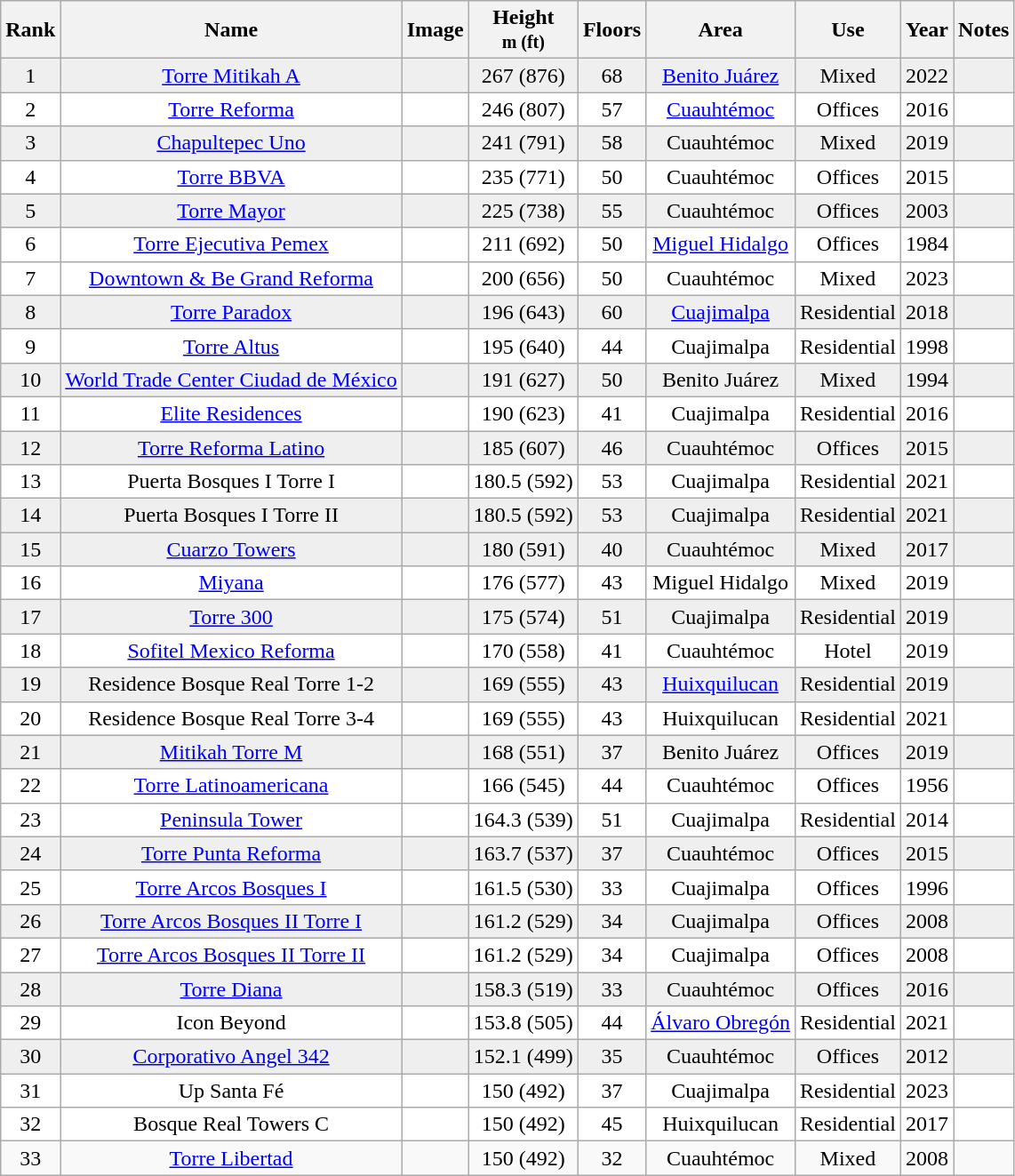<table class="wikitable sortable" style="text-align: center">
<tr>
<th>Rank</th>
<th>Name</th>
<th class="unsortable">Image</th>
<th data-sort-type="number">Height<br><small>m (ft)</small></th>
<th>Floors</th>
<th>Area</th>
<th>Use</th>
<th>Year</th>
<th class="unsortable">Notes</th>
</tr>
<tr style="background:#efefef;">
<td>1</td>
<td><a href='#'>Torre Mitikah A</a></td>
<td><br></td>
<td>267 (876)</td>
<td>68</td>
<td><a href='#'>Benito Juárez</a></td>
<td>Mixed</td>
<td>2022</td>
<td></td>
</tr>
<tr style="background:#fff;">
<td>2</td>
<td><a href='#'>Torre Reforma</a></td>
<td></td>
<td>246 (807)</td>
<td>57</td>
<td><a href='#'>Cuauhtémoc</a></td>
<td>Offices</td>
<td>2016</td>
<td></td>
</tr>
<tr style="background:#efefef;">
<td>3</td>
<td><a href='#'>Chapultepec Uno</a></td>
<td></td>
<td>241 (791)</td>
<td>58</td>
<td>Cuauhtémoc</td>
<td>Mixed</td>
<td>2019</td>
<td></td>
</tr>
<tr style="background:#fff;">
<td>4</td>
<td><a href='#'>Torre BBVA</a></td>
<td></td>
<td>235 (771)</td>
<td>50</td>
<td>Cuauhtémoc</td>
<td>Offices</td>
<td>2015</td>
<td></td>
</tr>
<tr style="background:#efefef;">
<td>5</td>
<td><a href='#'>Torre Mayor</a></td>
<td></td>
<td>225 (738)</td>
<td>55</td>
<td>Cuauhtémoc</td>
<td>Offices</td>
<td>2003</td>
<td></td>
</tr>
<tr style="background:#fff;">
<td>6</td>
<td><a href='#'>Torre Ejecutiva Pemex</a></td>
<td></td>
<td>211 (692)</td>
<td>50</td>
<td><a href='#'>Miguel Hidalgo</a></td>
<td>Offices</td>
<td>1984</td>
<td></td>
</tr>
<tr style="background:#fff;">
<td>7</td>
<td><a href='#'>Downtown & Be Grand Reforma</a></td>
<td></td>
<td>200 (656)</td>
<td>50</td>
<td>Cuauhtémoc</td>
<td>Mixed</td>
<td>2023</td>
<td></td>
</tr>
<tr style="background:#efefef;">
<td>8</td>
<td><a href='#'>Torre Paradox</a></td>
<td></td>
<td>196 (643)</td>
<td>60</td>
<td><a href='#'>Cuajimalpa</a></td>
<td>Residential</td>
<td>2018</td>
<td></td>
</tr>
<tr style="background:#fff;">
<td>9</td>
<td><a href='#'>Torre Altus</a></td>
<td></td>
<td>195 (640)</td>
<td>44</td>
<td>Cuajimalpa</td>
<td>Residential</td>
<td>1998</td>
<td></td>
</tr>
<tr style="background:#efefef;">
<td>10</td>
<td><a href='#'>World Trade Center Ciudad de México</a></td>
<td></td>
<td>191 (627)</td>
<td>50</td>
<td>Benito Juárez</td>
<td>Mixed</td>
<td>1994</td>
<td></td>
</tr>
<tr style="background:#fff;">
<td>11</td>
<td><a href='#'>Elite Residences</a></td>
<td></td>
<td>190 (623)</td>
<td>41</td>
<td>Cuajimalpa</td>
<td>Residential</td>
<td>2016</td>
<td></td>
</tr>
<tr style="background:#efefef;">
<td>12</td>
<td><a href='#'>Torre Reforma Latino</a></td>
<td></td>
<td>185 (607)</td>
<td>46</td>
<td>Cuauhtémoc</td>
<td>Offices</td>
<td>2015</td>
<td></td>
</tr>
<tr style="background:#fff;">
<td>13</td>
<td>Puerta Bosques I Torre I</td>
<td></td>
<td>180.5 (592)</td>
<td>53</td>
<td>Cuajimalpa</td>
<td>Residential</td>
<td>2021</td>
<td></td>
</tr>
<tr style="background:#efefef;">
<td>14</td>
<td>Puerta Bosques I Torre II</td>
<td></td>
<td>180.5 (592)</td>
<td>53</td>
<td>Cuajimalpa</td>
<td>Residential</td>
<td>2021</td>
<td></td>
</tr>
<tr style="background:#efefef;">
<td>15</td>
<td><a href='#'>Cuarzo Towers</a></td>
<td></td>
<td>180 (591)</td>
<td>40</td>
<td>Cuauhtémoc</td>
<td>Mixed</td>
<td>2017</td>
<td></td>
</tr>
<tr style="background:#fff;">
<td>16</td>
<td><a href='#'>Miyana</a></td>
<td></td>
<td>176 (577)</td>
<td>43</td>
<td>Miguel Hidalgo</td>
<td>Mixed</td>
<td>2019</td>
<td></td>
</tr>
<tr style="background:#efefef;">
<td>17</td>
<td><a href='#'>Torre 300</a></td>
<td></td>
<td>175 (574)</td>
<td>51</td>
<td>Cuajimalpa</td>
<td>Residential</td>
<td>2019</td>
<td></td>
</tr>
<tr style="background:#fff;">
<td>18</td>
<td><a href='#'>Sofitel Mexico Reforma</a></td>
<td></td>
<td>170 (558)</td>
<td>41</td>
<td>Cuauhtémoc</td>
<td>Hotel</td>
<td>2019</td>
<td></td>
</tr>
<tr style="background:#efefef;">
<td>19</td>
<td>Residence Bosque Real Torre 1-2</td>
<td></td>
<td>169 (555)</td>
<td>43</td>
<td><a href='#'>Huixquilucan</a></td>
<td>Residential</td>
<td>2019</td>
<td></td>
</tr>
<tr style="background:#fff;">
<td>20</td>
<td>Residence Bosque Real Torre 3-4</td>
<td></td>
<td>169 (555)</td>
<td>43</td>
<td>Huixquilucan</td>
<td>Residential</td>
<td>2021</td>
<td></td>
</tr>
<tr style="background:#efefef;">
<td>21</td>
<td><a href='#'>Mitikah Torre M</a></td>
<td></td>
<td>168 (551)</td>
<td>37</td>
<td>Benito Juárez</td>
<td>Offices</td>
<td>2019</td>
<td></td>
</tr>
<tr style="background:#fff;">
<td>22</td>
<td><a href='#'>Torre Latinoamericana</a></td>
<td></td>
<td>166 (545)</td>
<td>44</td>
<td>Cuauhtémoc</td>
<td>Offices</td>
<td>1956</td>
<td><br></td>
</tr>
<tr style="background:#fff;">
<td>23</td>
<td><a href='#'>Peninsula Tower</a></td>
<td></td>
<td>164.3 (539)</td>
<td>51</td>
<td>Cuajimalpa</td>
<td>Residential</td>
<td>2014</td>
<td></td>
</tr>
<tr style="background:#efefef;">
<td>24</td>
<td><a href='#'>Torre Punta Reforma</a></td>
<td></td>
<td>163.7 (537)</td>
<td>37</td>
<td>Cuauhtémoc</td>
<td>Offices</td>
<td>2015</td>
<td></td>
</tr>
<tr style="background:#fff;">
<td>25</td>
<td><a href='#'>Torre Arcos Bosques I</a></td>
<td></td>
<td>161.5 (530)</td>
<td>33</td>
<td>Cuajimalpa</td>
<td>Offices</td>
<td>1996</td>
<td></td>
</tr>
<tr style="background:#efefef;">
<td>26</td>
<td><a href='#'>Torre Arcos Bosques II Torre I</a></td>
<td></td>
<td>161.2 (529)</td>
<td>34</td>
<td>Cuajimalpa</td>
<td>Offices</td>
<td>2008</td>
<td></td>
</tr>
<tr style="background:#fff;">
<td>27</td>
<td><a href='#'>Torre Arcos Bosques II Torre II</a></td>
<td></td>
<td>161.2 (529)</td>
<td>34</td>
<td>Cuajimalpa</td>
<td>Offices</td>
<td>2008</td>
<td></td>
</tr>
<tr style="background:#efefef;">
<td>28</td>
<td><a href='#'>Torre Diana</a></td>
<td></td>
<td>158.3 (519)</td>
<td align="center">33</td>
<td>Cuauhtémoc</td>
<td>Offices</td>
<td align=center>2016</td>
<td></td>
</tr>
<tr style="background:#fff;">
<td>29</td>
<td>Icon Beyond</td>
<td></td>
<td align=center>153.8 (505)</td>
<td>44</td>
<td><a href='#'>Álvaro Obregón</a></td>
<td>Residential</td>
<td align=center>2021</td>
<td></td>
</tr>
<tr style="background:#efefef;">
<td>30</td>
<td><a href='#'>Corporativo Angel 342</a></td>
<td></td>
<td>152.1 (499)</td>
<td>35</td>
<td>Cuauhtémoc</td>
<td>Offices</td>
<td>2012</td>
<td></td>
</tr>
<tr style="background:#fff;">
<td>31</td>
<td>Up Santa Fé</td>
<td></td>
<td>150 (492)</td>
<td>37</td>
<td>Cuajimalpa</td>
<td>Residential</td>
<td>2023</td>
<td></td>
</tr>
<tr style="background:#fff;">
<td>32</td>
<td>Bosque Real Towers C</td>
<td></td>
<td>150 (492)</td>
<td>45</td>
<td>Huixquilucan</td>
<td>Residential</td>
<td>2017</td>
<td></td>
</tr>
<tr>
<td>33</td>
<td><a href='#'>Torre Libertad</a></td>
<td></td>
<td>150 (492)</td>
<td>32</td>
<td>Cuauhtémoc</td>
<td>Mixed</td>
<td>2008</td>
<td></td>
</tr>
</table>
